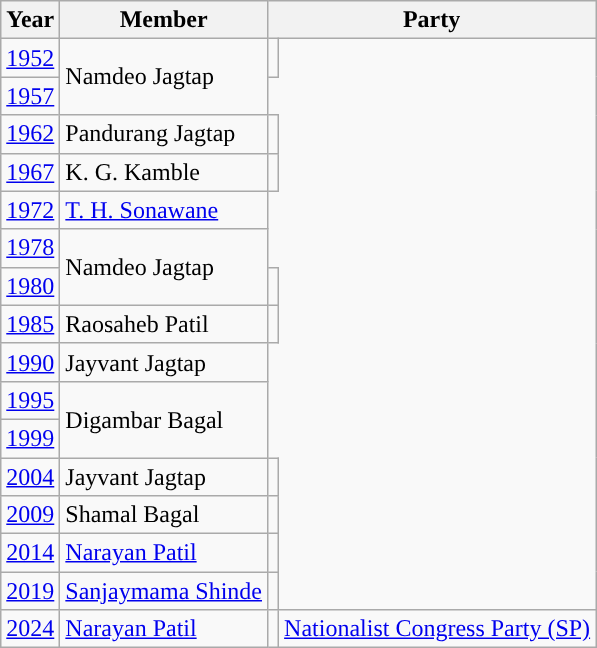<table class="wikitable">
<tr>
<th>Year</th>
<th>Member</th>
<th colspan="2">Party</th>
</tr>
<tr>
<td><a href='#'>1952</a></td>
<td rowspan=2>Namdeo Jagtap</td>
<td></td>
</tr>
<tr>
<td><a href='#'>1957</a></td>
</tr>
<tr>
<td><a href='#'>1962</a></td>
<td>Pandurang Jagtap</td>
<td></td>
</tr>
<tr>
<td><a href='#'>1967</a></td>
<td>K. G. Kamble</td>
<td></td>
</tr>
<tr>
<td><a href='#'>1972</a></td>
<td><a href='#'>T. H. Sonawane</a></td>
</tr>
<tr>
<td><a href='#'>1978</a></td>
<td rowspan="2">Namdeo Jagtap</td>
</tr>
<tr>
<td><a href='#'>1980</a></td>
<td></td>
</tr>
<tr>
<td><a href='#'>1985</a></td>
<td>Raosaheb Patil</td>
<td></td>
</tr>
<tr>
<td><a href='#'>1990</a></td>
<td>Jayvant Jagtap</td>
</tr>
<tr>
<td><a href='#'>1995</a></td>
<td rowspan="2">Digambar Bagal</td>
</tr>
<tr>
<td><a href='#'>1999</a></td>
</tr>
<tr>
<td><a href='#'>2004</a></td>
<td>Jayvant Jagtap</td>
<td></td>
</tr>
<tr>
<td><a href='#'>2009</a></td>
<td>Shamal Bagal</td>
<td></td>
</tr>
<tr>
<td><a href='#'>2014</a></td>
<td><a href='#'>Narayan Patil</a></td>
<td></td>
</tr>
<tr>
<td><a href='#'>2019</a></td>
<td><a href='#'>Sanjaymama Shinde</a></td>
<td></td>
</tr>
<tr>
<td><a href='#'>2024</a></td>
<td><a href='#'>Narayan Patil</a></td>
<td style="background-color: "></td>
<td><a href='#'>Nationalist Congress Party (SP)</a></td>
</tr>
</table>
